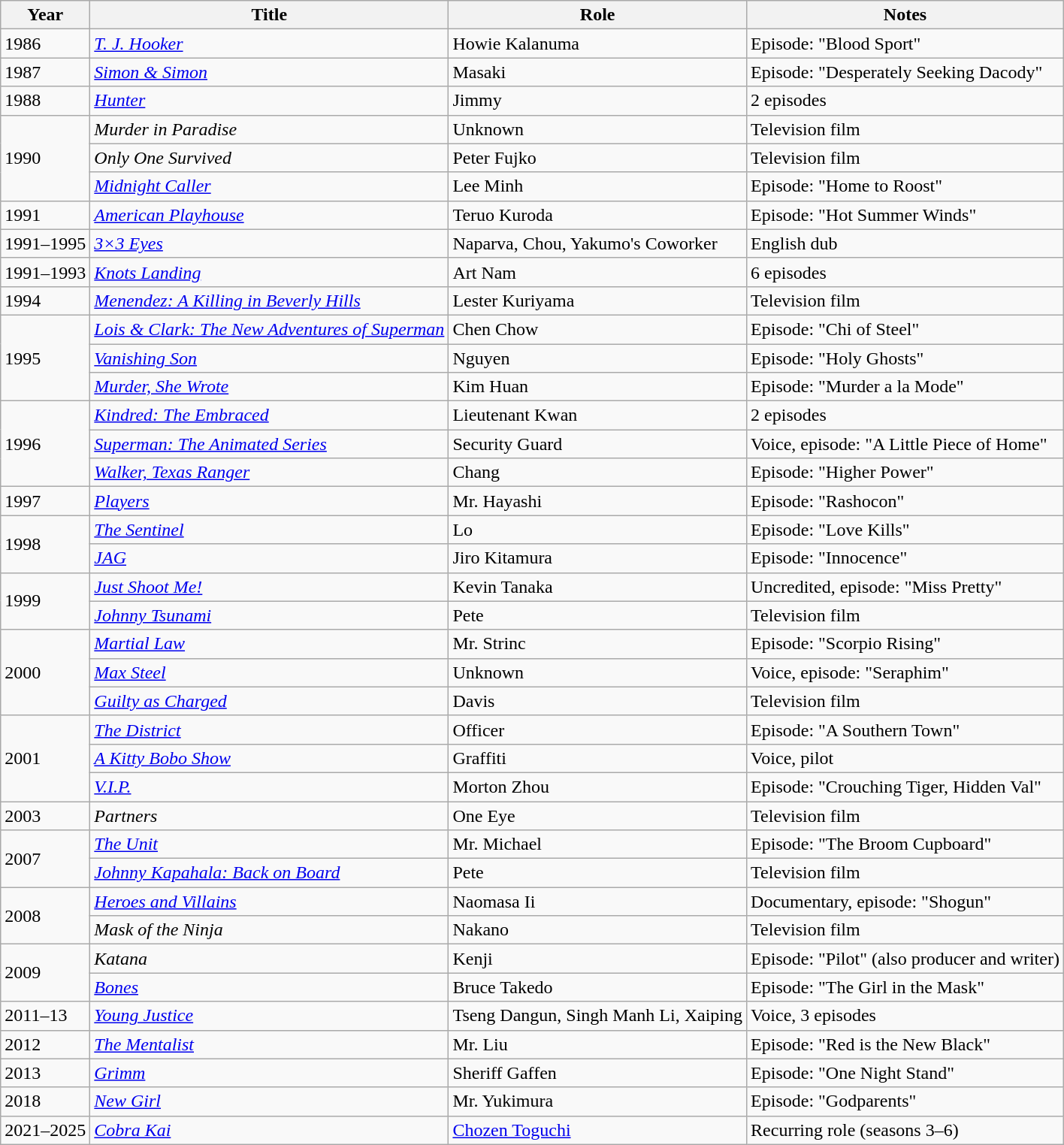<table class="wikitable sortable" 100%>
<tr>
<th>Year</th>
<th>Title</th>
<th>Role</th>
<th>Notes</th>
</tr>
<tr>
<td>1986</td>
<td><em><a href='#'>T. J. Hooker</a></em></td>
<td>Howie Kalanuma</td>
<td>Episode: "Blood Sport"</td>
</tr>
<tr>
<td>1987</td>
<td><em><a href='#'>Simon & Simon</a></em></td>
<td>Masaki</td>
<td>Episode: "Desperately Seeking Dacody"</td>
</tr>
<tr>
<td>1988</td>
<td><em><a href='#'>Hunter</a></em></td>
<td>Jimmy</td>
<td>2 episodes</td>
</tr>
<tr>
<td rowspan="3">1990</td>
<td><em>Murder in Paradise</em></td>
<td>Unknown</td>
<td>Television film</td>
</tr>
<tr>
<td><em>Only One Survived</em></td>
<td>Peter Fujko</td>
<td>Television film</td>
</tr>
<tr>
<td><em><a href='#'>Midnight Caller</a></em></td>
<td>Lee Minh</td>
<td>Episode: "Home to Roost"</td>
</tr>
<tr>
<td>1991</td>
<td><em><a href='#'>American Playhouse</a></em></td>
<td>Teruo Kuroda</td>
<td>Episode: "Hot Summer Winds"</td>
</tr>
<tr>
<td>1991–1995</td>
<td><em><a href='#'>3×3 Eyes</a></em></td>
<td>Naparva, Chou, Yakumo's Coworker</td>
<td>English dub</td>
</tr>
<tr>
<td>1991–1993</td>
<td><em><a href='#'>Knots Landing</a></em></td>
<td>Art Nam</td>
<td>6 episodes</td>
</tr>
<tr>
<td>1994</td>
<td><em><a href='#'>Menendez: A Killing in Beverly Hills</a></em></td>
<td>Lester Kuriyama</td>
<td>Television film</td>
</tr>
<tr>
<td rowspan="3">1995</td>
<td><em><a href='#'>Lois & Clark: The New Adventures of Superman</a></em></td>
<td>Chen Chow</td>
<td>Episode: "Chi of Steel"</td>
</tr>
<tr>
<td><em><a href='#'>Vanishing Son</a></em></td>
<td>Nguyen</td>
<td>Episode: "Holy Ghosts"</td>
</tr>
<tr>
<td><em><a href='#'>Murder, She Wrote</a></em></td>
<td>Kim Huan</td>
<td>Episode: "Murder a la Mode"</td>
</tr>
<tr>
<td rowspan="3">1996</td>
<td><em><a href='#'>Kindred: The Embraced</a></em></td>
<td>Lieutenant Kwan</td>
<td>2 episodes</td>
</tr>
<tr>
<td><em><a href='#'>Superman: The Animated Series</a></em></td>
<td>Security Guard</td>
<td>Voice, episode: "A Little Piece of Home"</td>
</tr>
<tr>
<td><em><a href='#'>Walker, Texas Ranger</a></em></td>
<td>Chang</td>
<td>Episode: "Higher Power"</td>
</tr>
<tr>
<td>1997</td>
<td><em><a href='#'>Players</a></em></td>
<td>Mr. Hayashi</td>
<td>Episode: "Rashocon"</td>
</tr>
<tr>
<td rowspan="2">1998</td>
<td><em><a href='#'>The Sentinel</a></em></td>
<td>Lo</td>
<td>Episode: "Love Kills"</td>
</tr>
<tr>
<td><em><a href='#'>JAG</a></em></td>
<td>Jiro Kitamura</td>
<td>Episode: "Innocence"</td>
</tr>
<tr>
<td rowspan="2">1999</td>
<td><em><a href='#'>Just Shoot Me!</a></em></td>
<td>Kevin Tanaka</td>
<td>Uncredited, episode: "Miss Pretty"</td>
</tr>
<tr>
<td><em><a href='#'>Johnny Tsunami</a></em></td>
<td>Pete</td>
<td>Television film</td>
</tr>
<tr>
<td rowspan="3">2000</td>
<td><em><a href='#'>Martial Law</a></em></td>
<td>Mr. Strinc</td>
<td>Episode: "Scorpio Rising"</td>
</tr>
<tr>
<td><em><a href='#'>Max Steel</a></em></td>
<td>Unknown</td>
<td>Voice, episode: "Seraphim"</td>
</tr>
<tr>
<td><em><a href='#'>Guilty as Charged</a></em></td>
<td>Davis</td>
<td>Television film</td>
</tr>
<tr>
<td rowspan="3">2001</td>
<td><em><a href='#'>The District</a></em></td>
<td>Officer</td>
<td>Episode: "A Southern Town"</td>
</tr>
<tr>
<td><em><a href='#'>A Kitty Bobo Show</a></em></td>
<td>Graffiti</td>
<td>Voice, pilot</td>
</tr>
<tr>
<td><em><a href='#'>V.I.P.</a></em></td>
<td>Morton Zhou</td>
<td>Episode: "Crouching Tiger, Hidden Val"</td>
</tr>
<tr>
<td>2003</td>
<td><em>Partners</em></td>
<td>One Eye</td>
<td>Television film</td>
</tr>
<tr>
<td rowspan="2">2007</td>
<td><em><a href='#'>The Unit</a></em></td>
<td>Mr. Michael</td>
<td>Episode: "The Broom Cupboard"</td>
</tr>
<tr>
<td><em><a href='#'>Johnny Kapahala: Back on Board</a></em></td>
<td>Pete</td>
<td>Television film</td>
</tr>
<tr>
<td rowspan="2">2008</td>
<td><em><a href='#'>Heroes and Villains</a></em></td>
<td>Naomasa Ii</td>
<td>Documentary, episode: "Shogun"</td>
</tr>
<tr>
<td><em>Mask of the Ninja</em></td>
<td>Nakano</td>
<td>Television film</td>
</tr>
<tr>
<td rowspan="2">2009</td>
<td><em>Katana</em></td>
<td>Kenji</td>
<td>Episode: "Pilot" (also producer and writer)</td>
</tr>
<tr>
<td><em><a href='#'>Bones</a></em></td>
<td>Bruce Takedo</td>
<td>Episode: "The Girl in the Mask"</td>
</tr>
<tr>
<td>2011–13</td>
<td><em><a href='#'>Young Justice</a></em></td>
<td>Tseng Dangun, Singh Manh Li, Xaiping</td>
<td>Voice, 3 episodes</td>
</tr>
<tr>
<td>2012</td>
<td><em><a href='#'>The Mentalist</a></em></td>
<td>Mr. Liu</td>
<td>Episode: "Red is the New Black"</td>
</tr>
<tr>
<td>2013</td>
<td><em><a href='#'>Grimm</a></em></td>
<td>Sheriff Gaffen</td>
<td>Episode: "One Night Stand"</td>
</tr>
<tr>
<td>2018</td>
<td><em><a href='#'>New Girl</a></em></td>
<td>Mr. Yukimura</td>
<td>Episode: "Godparents"</td>
</tr>
<tr>
<td>2021–2025</td>
<td><em><a href='#'>Cobra Kai</a></em></td>
<td><a href='#'>Chozen Toguchi</a></td>
<td>Recurring role (seasons 3–6)</td>
</tr>
</table>
